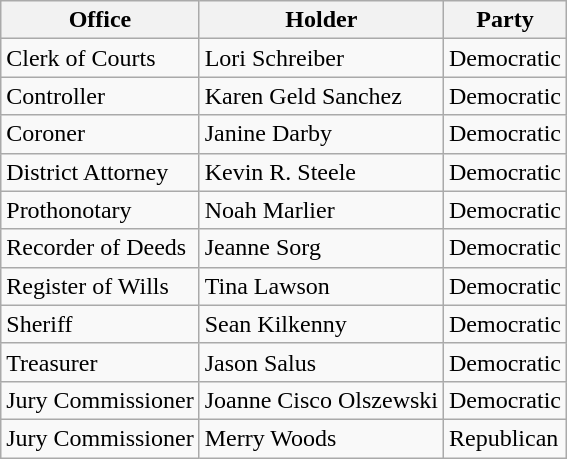<table class="wikitable">
<tr>
<th>Office</th>
<th>Holder</th>
<th>Party</th>
</tr>
<tr>
<td>Clerk of Courts</td>
<td>Lori Schreiber</td>
<td>Democratic</td>
</tr>
<tr>
<td>Controller</td>
<td>Karen Geld Sanchez</td>
<td>Democratic</td>
</tr>
<tr>
<td>Coroner</td>
<td>Janine Darby</td>
<td>Democratic</td>
</tr>
<tr>
<td>District Attorney</td>
<td>Kevin R. Steele</td>
<td>Democratic</td>
</tr>
<tr>
<td>Prothonotary</td>
<td>Noah Marlier</td>
<td>Democratic</td>
</tr>
<tr>
<td>Recorder of Deeds</td>
<td>Jeanne Sorg</td>
<td>Democratic</td>
</tr>
<tr>
<td>Register of Wills</td>
<td>Tina Lawson</td>
<td>Democratic</td>
</tr>
<tr>
<td>Sheriff</td>
<td>Sean Kilkenny</td>
<td>Democratic</td>
</tr>
<tr>
<td>Treasurer</td>
<td>Jason Salus</td>
<td>Democratic</td>
</tr>
<tr>
<td>Jury Commissioner</td>
<td>Joanne Cisco Olszewski</td>
<td>Democratic</td>
</tr>
<tr>
<td>Jury Commissioner</td>
<td>Merry Woods</td>
<td>Republican</td>
</tr>
</table>
